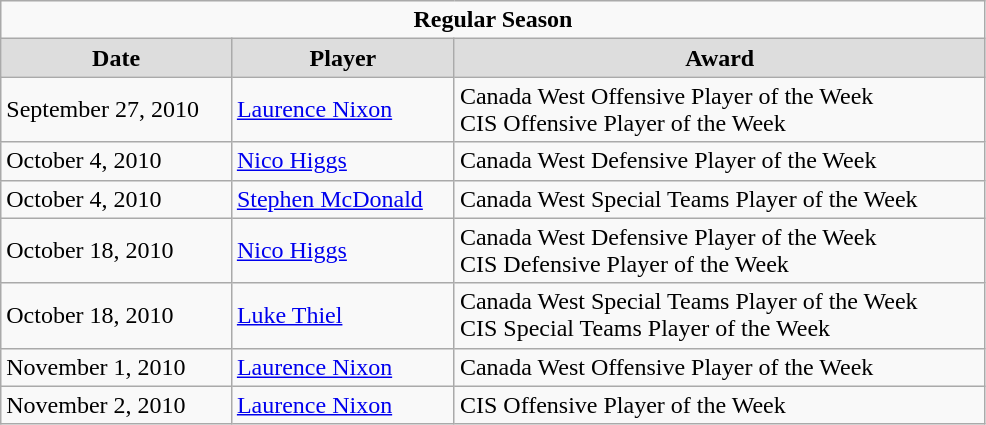<table class="wikitable" width="52%">
<tr>
<td colspan="10" align="center"><strong>Regular Season</strong></td>
</tr>
<tr align="center"  bgcolor="#dddddd">
<td><strong>Date</strong></td>
<td><strong>Player</strong></td>
<td><strong>Award</strong></td>
</tr>
<tr>
<td>September 27, 2010</td>
<td><a href='#'>Laurence Nixon</a></td>
<td>Canada West Offensive Player of the Week<br>CIS Offensive Player of the Week</td>
</tr>
<tr>
<td>October 4, 2010</td>
<td><a href='#'>Nico Higgs</a></td>
<td>Canada West Defensive Player of the Week</td>
</tr>
<tr>
<td>October 4, 2010</td>
<td><a href='#'>Stephen McDonald</a></td>
<td>Canada West Special Teams Player of the Week</td>
</tr>
<tr>
<td>October 18, 2010</td>
<td><a href='#'>Nico Higgs</a></td>
<td>Canada West Defensive Player of the Week<br>CIS Defensive Player of the Week</td>
</tr>
<tr>
<td>October 18, 2010</td>
<td><a href='#'>Luke Thiel</a></td>
<td>Canada West Special Teams Player of the Week<br>CIS Special Teams Player of the Week</td>
</tr>
<tr>
<td>November 1, 2010</td>
<td><a href='#'>Laurence Nixon</a></td>
<td>Canada West Offensive Player of the Week</td>
</tr>
<tr>
<td>November 2, 2010</td>
<td><a href='#'>Laurence Nixon</a></td>
<td>CIS Offensive Player of the Week</td>
</tr>
</table>
